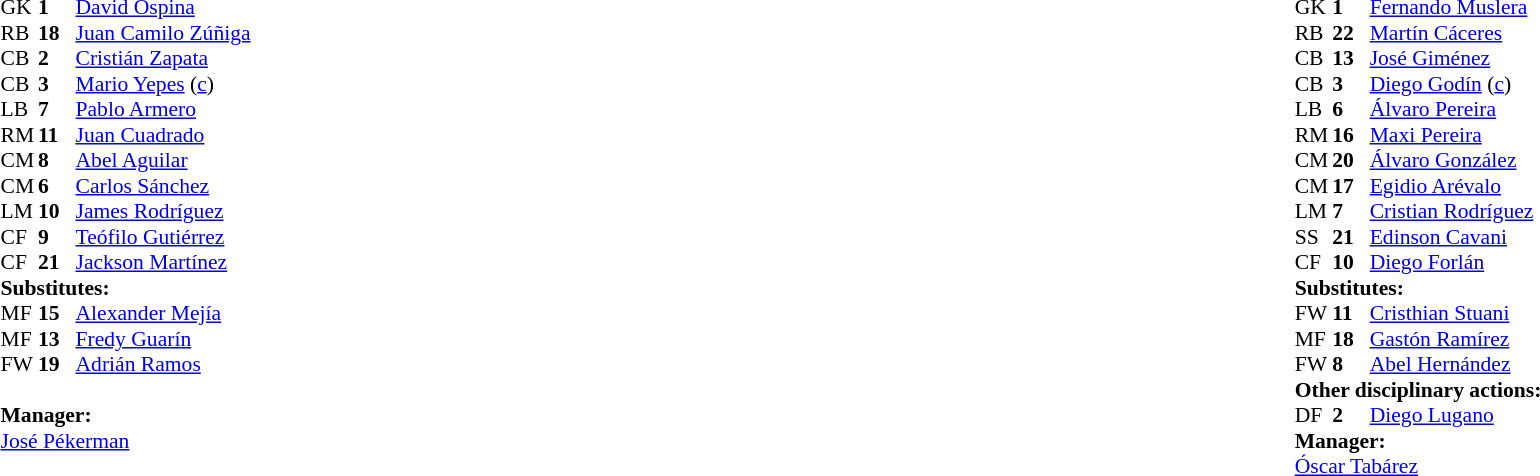<table width="100%">
<tr>
<td valign="top" width="40%"><br><table style="font-size:90%" cellspacing="0" cellpadding="0">
<tr>
<th width=25></th>
<th width=25></th>
</tr>
<tr>
<td>GK</td>
<td><strong>1</strong></td>
<td><a href='#'>David Ospina</a></td>
</tr>
<tr>
<td>RB</td>
<td><strong>18</strong></td>
<td><a href='#'>Juan Camilo Zúñiga</a></td>
</tr>
<tr>
<td>CB</td>
<td><strong>2</strong></td>
<td><a href='#'>Cristián Zapata</a></td>
</tr>
<tr>
<td>CB</td>
<td><strong>3</strong></td>
<td><a href='#'>Mario Yepes</a> (<a href='#'>c</a>)</td>
</tr>
<tr>
<td>LB</td>
<td><strong>7</strong></td>
<td><a href='#'>Pablo Armero</a></td>
<td></td>
</tr>
<tr>
<td>RM</td>
<td><strong>11</strong></td>
<td><a href='#'>Juan Cuadrado</a></td>
<td></td>
<td></td>
</tr>
<tr>
<td>CM</td>
<td><strong>8</strong></td>
<td><a href='#'>Abel Aguilar</a></td>
</tr>
<tr>
<td>CM</td>
<td><strong>6</strong></td>
<td><a href='#'>Carlos Sánchez</a></td>
</tr>
<tr>
<td>LM</td>
<td><strong>10</strong></td>
<td><a href='#'>James Rodríguez</a></td>
<td></td>
<td></td>
</tr>
<tr>
<td>CF</td>
<td><strong>9</strong></td>
<td><a href='#'>Teófilo Gutiérrez</a></td>
<td></td>
<td></td>
</tr>
<tr>
<td>CF</td>
<td><strong>21</strong></td>
<td><a href='#'>Jackson Martínez</a></td>
</tr>
<tr>
<td colspan=3><strong>Substitutes:</strong></td>
</tr>
<tr>
<td>MF</td>
<td><strong>15</strong></td>
<td><a href='#'>Alexander Mejía</a></td>
<td></td>
<td></td>
</tr>
<tr>
<td>MF</td>
<td><strong>13</strong></td>
<td><a href='#'>Fredy Guarín</a></td>
<td></td>
<td></td>
</tr>
<tr>
<td>FW</td>
<td><strong>19</strong></td>
<td><a href='#'>Adrián Ramos</a></td>
<td></td>
<td></td>
</tr>
<tr>
<td> </td>
</tr>
<tr>
<td colspan=3><strong>Manager:</strong></td>
</tr>
<tr>
<td colspan=3> <a href='#'>José Pékerman</a></td>
</tr>
</table>
</td>
<td valign="top"></td>
<td valign="top" width="50%"><br><table style="font-size:90%;margin:auto" cellspacing="0" cellpadding="0">
<tr>
<th width=25></th>
<th width=25></th>
</tr>
<tr>
<td>GK</td>
<td><strong>1</strong></td>
<td><a href='#'>Fernando Muslera</a></td>
</tr>
<tr>
<td>RB</td>
<td><strong>22</strong></td>
<td><a href='#'>Martín Cáceres</a></td>
</tr>
<tr>
<td>CB</td>
<td><strong>13</strong></td>
<td><a href='#'>José Giménez</a></td>
<td></td>
</tr>
<tr>
<td>CB</td>
<td><strong>3</strong></td>
<td><a href='#'>Diego Godín</a> (<a href='#'>c</a>)</td>
</tr>
<tr>
<td>LB</td>
<td><strong>6</strong></td>
<td><a href='#'>Álvaro Pereira</a></td>
<td></td>
<td></td>
</tr>
<tr>
<td>RM</td>
<td><strong>16</strong></td>
<td><a href='#'>Maxi Pereira</a></td>
</tr>
<tr>
<td>CM</td>
<td><strong>20</strong></td>
<td><a href='#'>Álvaro González</a></td>
<td></td>
<td></td>
</tr>
<tr>
<td>CM</td>
<td><strong>17</strong></td>
<td><a href='#'>Egidio Arévalo</a></td>
</tr>
<tr>
<td>LM</td>
<td><strong>7</strong></td>
<td><a href='#'>Cristian Rodríguez</a></td>
</tr>
<tr>
<td>SS</td>
<td><strong>21</strong></td>
<td><a href='#'>Edinson Cavani</a></td>
</tr>
<tr>
<td>CF</td>
<td><strong>10</strong></td>
<td><a href='#'>Diego Forlán</a></td>
<td></td>
<td></td>
</tr>
<tr>
<td colspan=3><strong>Substitutes:</strong></td>
</tr>
<tr>
<td>FW</td>
<td><strong>11</strong></td>
<td><a href='#'>Cristhian Stuani</a></td>
<td></td>
<td></td>
</tr>
<tr>
<td>MF</td>
<td><strong>18</strong></td>
<td><a href='#'>Gastón Ramírez</a></td>
<td></td>
<td></td>
</tr>
<tr>
<td>FW</td>
<td><strong>8</strong></td>
<td><a href='#'>Abel Hernández</a></td>
<td></td>
<td></td>
</tr>
<tr>
<td colspan=3><strong>Other disciplinary actions:</strong></td>
</tr>
<tr>
<td>DF</td>
<td><strong>2</strong></td>
<td><a href='#'>Diego Lugano</a></td>
<td></td>
</tr>
<tr>
<td colspan=3><strong>Manager:</strong></td>
</tr>
<tr>
<td colspan=3><a href='#'>Óscar Tabárez</a></td>
</tr>
</table>
</td>
</tr>
</table>
